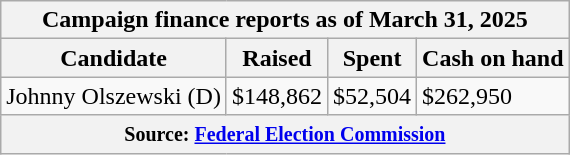<table class="wikitable sortable">
<tr>
<th colspan=4>Campaign finance reports as of March 31, 2025</th>
</tr>
<tr style="text-align:center;">
<th>Candidate</th>
<th>Raised</th>
<th>Spent</th>
<th>Cash on hand</th>
</tr>
<tr>
<td>Johnny Olszewski (D)</td>
<td>$148,862</td>
<td>$52,504</td>
<td>$262,950</td>
</tr>
<tr>
<th colspan="4"><small>Source: <a href='#'>Federal Election Commission</a></small></th>
</tr>
</table>
